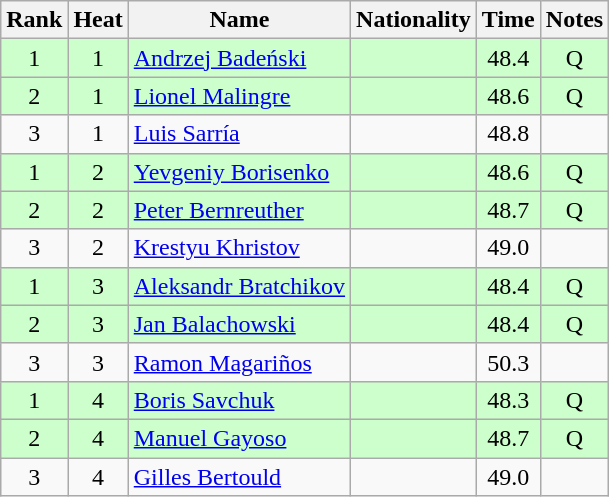<table class="wikitable sortable" style="text-align:center">
<tr>
<th>Rank</th>
<th>Heat</th>
<th>Name</th>
<th>Nationality</th>
<th>Time</th>
<th>Notes</th>
</tr>
<tr bgcolor=ccffcc>
<td>1</td>
<td>1</td>
<td align="left"><a href='#'>Andrzej Badeński</a></td>
<td align=left></td>
<td>48.4</td>
<td>Q</td>
</tr>
<tr bgcolor=ccffcc>
<td>2</td>
<td>1</td>
<td align="left"><a href='#'>Lionel Malingre</a></td>
<td align=left></td>
<td>48.6</td>
<td>Q</td>
</tr>
<tr>
<td>3</td>
<td>1</td>
<td align="left"><a href='#'>Luis Sarría</a></td>
<td align=left></td>
<td>48.8</td>
<td></td>
</tr>
<tr bgcolor=ccffcc>
<td>1</td>
<td>2</td>
<td align="left"><a href='#'>Yevgeniy Borisenko</a></td>
<td align=left></td>
<td>48.6</td>
<td>Q</td>
</tr>
<tr bgcolor=ccffcc>
<td>2</td>
<td>2</td>
<td align="left"><a href='#'>Peter Bernreuther</a></td>
<td align=left></td>
<td>48.7</td>
<td>Q</td>
</tr>
<tr>
<td>3</td>
<td>2</td>
<td align="left"><a href='#'>Krestyu Khristov</a></td>
<td align=left></td>
<td>49.0</td>
<td></td>
</tr>
<tr bgcolor=ccffcc>
<td>1</td>
<td>3</td>
<td align="left"><a href='#'>Aleksandr Bratchikov</a></td>
<td align=left></td>
<td>48.4</td>
<td>Q</td>
</tr>
<tr bgcolor=ccffcc>
<td>2</td>
<td>3</td>
<td align="left"><a href='#'>Jan Balachowski</a></td>
<td align=left></td>
<td>48.4</td>
<td>Q</td>
</tr>
<tr>
<td>3</td>
<td>3</td>
<td align="left"><a href='#'>Ramon Magariños</a></td>
<td align=left></td>
<td>50.3</td>
<td></td>
</tr>
<tr bgcolor=ccffcc>
<td>1</td>
<td>4</td>
<td align="left"><a href='#'>Boris Savchuk</a></td>
<td align=left></td>
<td>48.3</td>
<td>Q</td>
</tr>
<tr bgcolor=ccffcc>
<td>2</td>
<td>4</td>
<td align="left"><a href='#'>Manuel Gayoso</a></td>
<td align=left></td>
<td>48.7</td>
<td>Q</td>
</tr>
<tr>
<td>3</td>
<td>4</td>
<td align="left"><a href='#'>Gilles Bertould</a></td>
<td align=left></td>
<td>49.0</td>
<td></td>
</tr>
</table>
